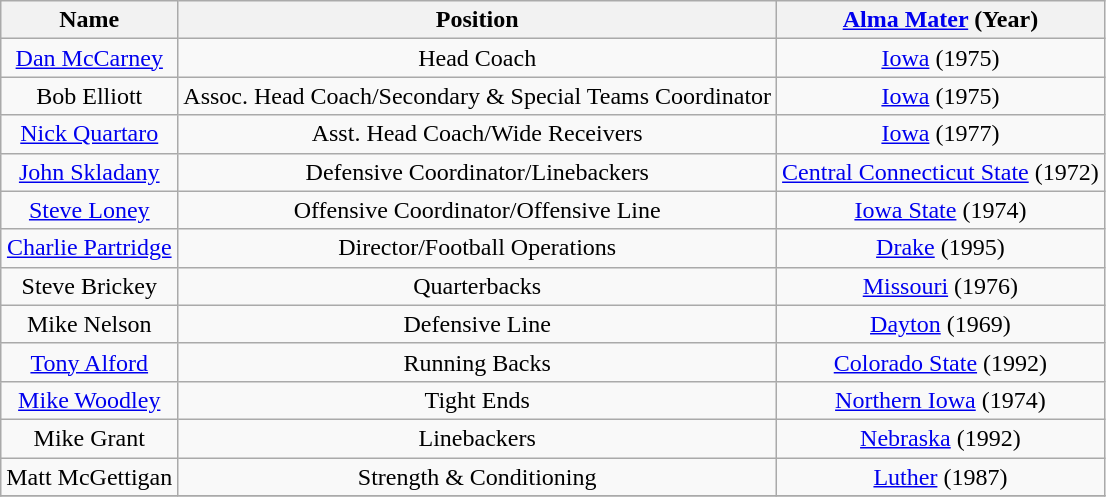<table class="wikitable">
<tr>
<th>Name</th>
<th>Position</th>
<th><a href='#'>Alma Mater</a> (Year)</th>
</tr>
<tr align="center">
<td><a href='#'>Dan McCarney</a></td>
<td>Head Coach</td>
<td><a href='#'>Iowa</a> (1975)</td>
</tr>
<tr align="center">
<td>Bob Elliott</td>
<td>Assoc. Head Coach/Secondary & Special Teams Coordinator</td>
<td><a href='#'>Iowa</a> (1975)</td>
</tr>
<tr align="center">
<td><a href='#'>Nick Quartaro</a></td>
<td>Asst. Head Coach/Wide Receivers</td>
<td><a href='#'>Iowa</a> (1977)</td>
</tr>
<tr align="center">
<td><a href='#'>John Skladany</a></td>
<td>Defensive Coordinator/Linebackers</td>
<td><a href='#'>Central Connecticut State</a> (1972)</td>
</tr>
<tr align="center">
<td><a href='#'>Steve Loney</a></td>
<td>Offensive Coordinator/Offensive Line</td>
<td><a href='#'>Iowa State</a> (1974)</td>
</tr>
<tr align="center">
<td><a href='#'>Charlie Partridge</a></td>
<td>Director/Football Operations</td>
<td><a href='#'>Drake</a> (1995)</td>
</tr>
<tr align="center">
<td>Steve Brickey</td>
<td>Quarterbacks</td>
<td><a href='#'>Missouri</a> (1976)</td>
</tr>
<tr align="center">
<td>Mike Nelson</td>
<td>Defensive Line</td>
<td><a href='#'>Dayton</a> (1969)</td>
</tr>
<tr align="center">
<td><a href='#'>Tony Alford</a></td>
<td>Running Backs</td>
<td><a href='#'>Colorado State</a> (1992)</td>
</tr>
<tr align="center">
<td><a href='#'>Mike Woodley</a></td>
<td>Tight Ends</td>
<td><a href='#'>Northern Iowa</a> (1974)</td>
</tr>
<tr align="center">
<td>Mike Grant</td>
<td>Linebackers</td>
<td><a href='#'>Nebraska</a> (1992)</td>
</tr>
<tr align="center">
<td>Matt McGettigan</td>
<td>Strength & Conditioning</td>
<td><a href='#'>Luther</a> (1987)</td>
</tr>
<tr align="center">
</tr>
</table>
